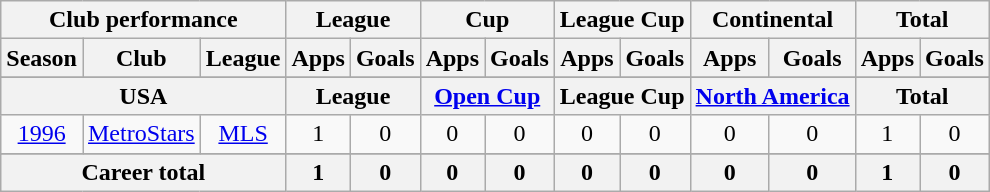<table class="wikitable" style="text-align:center">
<tr>
<th colspan=3>Club performance</th>
<th colspan=2>League</th>
<th colspan=2>Cup</th>
<th colspan=2>League Cup</th>
<th colspan=2>Continental</th>
<th colspan=2>Total</th>
</tr>
<tr>
<th>Season</th>
<th>Club</th>
<th>League</th>
<th>Apps</th>
<th>Goals</th>
<th>Apps</th>
<th>Goals</th>
<th>Apps</th>
<th>Goals</th>
<th>Apps</th>
<th>Goals</th>
<th>Apps</th>
<th>Goals</th>
</tr>
<tr>
</tr>
<tr>
<th colspan=3>USA</th>
<th colspan=2>League</th>
<th colspan=2><a href='#'>Open Cup</a></th>
<th colspan=2>League Cup</th>
<th colspan=2><a href='#'>North America</a></th>
<th colspan=2>Total</th>
</tr>
<tr>
<td><a href='#'>1996</a></td>
<td><a href='#'>MetroStars</a></td>
<td><a href='#'>MLS</a></td>
<td>1</td>
<td>0</td>
<td>0</td>
<td>0</td>
<td>0</td>
<td>0</td>
<td>0</td>
<td>0</td>
<td>1</td>
<td>0</td>
</tr>
<tr>
</tr>
<tr>
<th colspan=3>Career total</th>
<th>1</th>
<th>0</th>
<th>0</th>
<th>0</th>
<th>0</th>
<th>0</th>
<th>0</th>
<th>0</th>
<th>1</th>
<th>0</th>
</tr>
</table>
